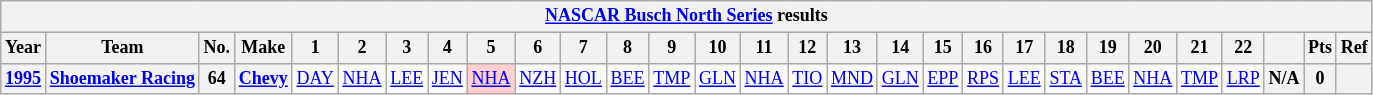<table class="wikitable" style="text-align:center; font-size:75%">
<tr>
<th colspan=31><a href='#'>NASCAR Busch North Series</a> results</th>
</tr>
<tr>
<th>Year</th>
<th>Team</th>
<th>No.</th>
<th>Make</th>
<th>1</th>
<th>2</th>
<th>3</th>
<th>4</th>
<th>5</th>
<th>6</th>
<th>7</th>
<th>8</th>
<th>9</th>
<th>10</th>
<th>11</th>
<th>12</th>
<th>13</th>
<th>14</th>
<th>15</th>
<th>16</th>
<th>17</th>
<th>18</th>
<th>19</th>
<th>20</th>
<th>21</th>
<th>22</th>
<th></th>
<th>Pts</th>
<th>Ref</th>
</tr>
<tr>
<th><a href='#'>1995</a></th>
<th><a href='#'>Shoemaker Racing</a></th>
<th>64</th>
<th><a href='#'>Chevy</a></th>
<td><a href='#'>DAY</a></td>
<td><a href='#'>NHA</a></td>
<td><a href='#'>LEE</a></td>
<td><a href='#'>JEN</a></td>
<td style="background:#FFCFCF;"><a href='#'>NHA</a><br></td>
<td><a href='#'>NZH</a></td>
<td><a href='#'>HOL</a></td>
<td><a href='#'>BEE</a></td>
<td><a href='#'>TMP</a></td>
<td><a href='#'>GLN</a></td>
<td><a href='#'>NHA</a></td>
<td><a href='#'>TIO</a></td>
<td><a href='#'>MND</a></td>
<td><a href='#'>GLN</a></td>
<td><a href='#'>EPP</a></td>
<td><a href='#'>RPS</a></td>
<td><a href='#'>LEE</a></td>
<td><a href='#'>STA</a></td>
<td><a href='#'>BEE</a></td>
<td><a href='#'>NHA</a></td>
<td><a href='#'>TMP</a></td>
<td><a href='#'>LRP</a></td>
<th>N/A</th>
<th>0</th>
<th></th>
</tr>
</table>
